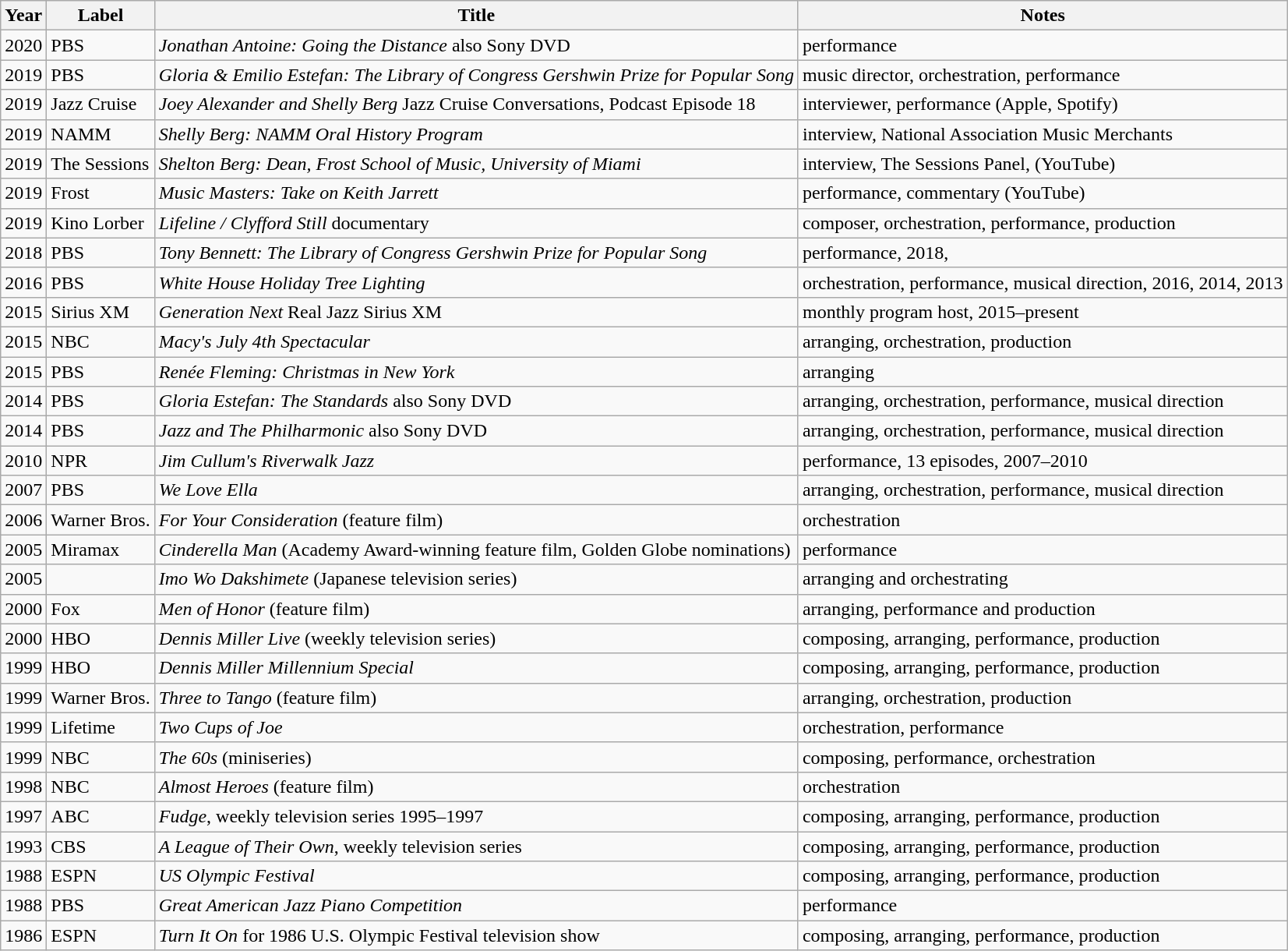<table class="wikitable sortable">
<tr>
<th>Year</th>
<th>Label</th>
<th>Title</th>
<th>Notes</th>
</tr>
<tr>
<td>2020</td>
<td>PBS</td>
<td><em>Jonathan Antoine: Going the Distance</em> also Sony DVD</td>
<td>performance</td>
</tr>
<tr>
<td>2019</td>
<td>PBS</td>
<td><em>Gloria & Emilio Estefan: The Library of Congress Gershwin Prize for Popular Song</em></td>
<td>music director, orchestration, performance</td>
</tr>
<tr>
<td>2019</td>
<td>Jazz Cruise</td>
<td><em>Joey Alexander and Shelly Berg</em> Jazz Cruise Conversations, Podcast Episode 18</td>
<td>interviewer, performance (Apple, Spotify) </td>
</tr>
<tr>
<td>2019</td>
<td>NAMM</td>
<td><em>Shelly Berg: NAMM Oral History Program</em></td>
<td>interview, National Association Music Merchants </td>
</tr>
<tr>
<td>2019</td>
<td>The Sessions</td>
<td><em>Shelton Berg: Dean, Frost School of Music, University of Miami</em></td>
<td>interview, The Sessions Panel, (YouTube)</td>
</tr>
<tr>
<td>2019</td>
<td>Frost</td>
<td><em>Music Masters: Take on Keith Jarrett</em></td>
<td>performance, commentary (YouTube)</td>
</tr>
<tr>
<td>2019</td>
<td>Kino Lorber</td>
<td><em>Lifeline / Clyfford Still</em> documentary</td>
<td>composer, orchestration, performance, production </td>
</tr>
<tr>
<td>2018</td>
<td>PBS</td>
<td><em>Tony Bennett: The Library of Congress Gershwin Prize for Popular Song</em></td>
<td>performance, 2018, </td>
</tr>
<tr>
<td>2016</td>
<td>PBS</td>
<td><em>White House Holiday Tree Lighting</em></td>
<td>orchestration, performance, musical direction, 2016, 2014, 2013</td>
</tr>
<tr>
<td>2015</td>
<td>Sirius XM</td>
<td><em>Generation Next</em> Real Jazz Sirius XM</td>
<td>monthly program host, 2015–present</td>
</tr>
<tr>
<td>2015</td>
<td>NBC</td>
<td><em>Macy's July 4th Spectacular</em></td>
<td>arranging, orchestration, production</td>
</tr>
<tr>
<td>2015</td>
<td>PBS</td>
<td><em>Renée Fleming: Christmas in New York</em></td>
<td>arranging</td>
</tr>
<tr>
<td>2014</td>
<td>PBS</td>
<td><em>Gloria Estefan: The Standards</em> also Sony DVD</td>
<td>arranging, orchestration, performance, musical direction</td>
</tr>
<tr>
<td>2014</td>
<td>PBS</td>
<td><em>Jazz and The Philharmonic</em> also Sony DVD</td>
<td>arranging, orchestration, performance, musical direction</td>
</tr>
<tr>
<td>2010</td>
<td>NPR</td>
<td><em>Jim Cullum's Riverwalk Jazz</em></td>
<td>performance, 13 episodes, 2007–2010</td>
</tr>
<tr>
<td>2007</td>
<td>PBS</td>
<td><em>We Love Ella</em></td>
<td>arranging, orchestration, performance, musical direction</td>
</tr>
<tr>
<td>2006</td>
<td>Warner Bros.</td>
<td><em>For Your Consideration</em> (feature film)</td>
<td>orchestration</td>
</tr>
<tr>
<td>2005</td>
<td>Miramax</td>
<td><em>Cinderella Man</em> (Academy Award-winning feature film, Golden Globe nominations)</td>
<td>performance</td>
</tr>
<tr>
<td>2005</td>
<td></td>
<td><em>Imo Wo Dakshimete</em> (Japanese television series)</td>
<td>arranging and orchestrating</td>
</tr>
<tr>
<td>2000</td>
<td>Fox</td>
<td><em>Men of Honor</em> (feature film)</td>
<td>arranging, performance and production</td>
</tr>
<tr>
<td>2000</td>
<td>HBO</td>
<td><em>Dennis Miller Live</em> (weekly television series)</td>
<td>composing, arranging, performance, production</td>
</tr>
<tr>
<td>1999</td>
<td>HBO</td>
<td><em>Dennis Miller Millennium Special</em></td>
<td>composing, arranging, performance, production</td>
</tr>
<tr>
<td>1999</td>
<td>Warner Bros.</td>
<td><em>Three to Tango</em> (feature film)</td>
<td>arranging, orchestration, production</td>
</tr>
<tr>
<td>1999</td>
<td>Lifetime</td>
<td><em>Two Cups of Joe</em></td>
<td>orchestration, performance</td>
</tr>
<tr>
<td>1999</td>
<td>NBC</td>
<td><em>The 60s</em> (miniseries)</td>
<td>composing, performance, orchestration</td>
</tr>
<tr>
<td>1998</td>
<td>NBC</td>
<td><em>Almost Heroes</em> (feature film)</td>
<td>orchestration</td>
</tr>
<tr>
<td>1997</td>
<td>ABC</td>
<td><em>Fudge</em>, weekly television series 1995–1997</td>
<td>composing, arranging, performance, production</td>
</tr>
<tr>
<td>1993</td>
<td>CBS</td>
<td><em>A League of Their Own</em>, weekly television series</td>
<td>composing, arranging, performance, production</td>
</tr>
<tr>
<td>1988</td>
<td>ESPN</td>
<td><em>US Olympic Festival</em></td>
<td>composing, arranging, performance, production</td>
</tr>
<tr>
<td>1988</td>
<td>PBS</td>
<td><em>Great American Jazz Piano Competition</em></td>
<td>performance</td>
</tr>
<tr>
<td>1986</td>
<td>ESPN</td>
<td><em>Turn It On</em> for 1986 U.S. Olympic Festival television show</td>
<td>composing, arranging, performance, production</td>
</tr>
</table>
